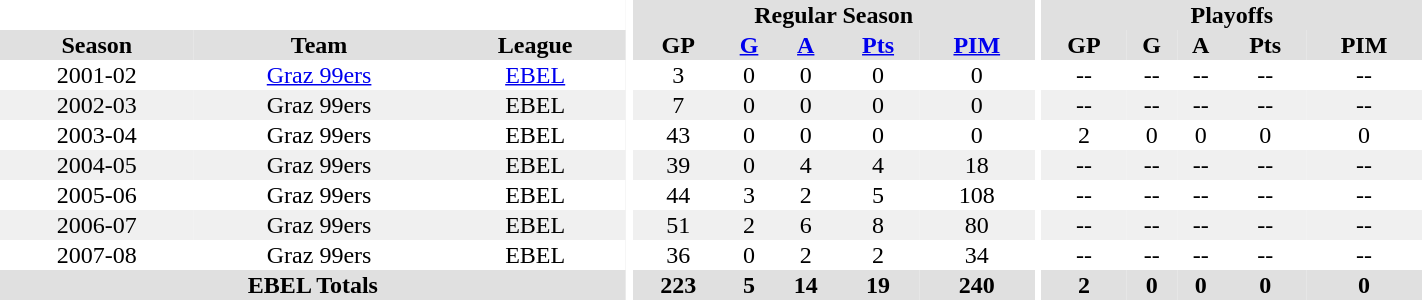<table border="0" cellpadding="1" cellspacing="0" style="text-align:center; width:75%">
<tr bgcolor="#e0e0e0">
<th colspan="3"  bgcolor="#ffffff"></th>
<th rowspan="99" bgcolor="#ffffff"></th>
<th colspan="5">Regular Season</th>
<th rowspan="99" bgcolor="#ffffff"></th>
<th colspan="5">Playoffs</th>
</tr>
<tr bgcolor="#e0e0e0">
<th>Season</th>
<th>Team</th>
<th>League</th>
<th>GP</th>
<th><a href='#'>G</a></th>
<th><a href='#'>A</a></th>
<th><a href='#'>Pts</a></th>
<th><a href='#'>PIM</a></th>
<th>GP</th>
<th>G</th>
<th>A</th>
<th>Pts</th>
<th>PIM</th>
</tr>
<tr ALIGN="center">
<td>2001-02</td>
<td><a href='#'>Graz 99ers</a></td>
<td><a href='#'>EBEL</a></td>
<td>3</td>
<td>0</td>
<td>0</td>
<td>0</td>
<td>0</td>
<td>--</td>
<td>--</td>
<td>--</td>
<td>--</td>
<td>--</td>
</tr>
<tr ALIGN="center" bgcolor="#f0f0f0">
<td>2002-03</td>
<td>Graz 99ers</td>
<td>EBEL</td>
<td>7</td>
<td>0</td>
<td>0</td>
<td>0</td>
<td>0</td>
<td>--</td>
<td>--</td>
<td>--</td>
<td>--</td>
<td>--</td>
</tr>
<tr ALIGN="center">
<td>2003-04</td>
<td>Graz 99ers</td>
<td>EBEL</td>
<td>43</td>
<td>0</td>
<td>0</td>
<td>0</td>
<td>0</td>
<td>2</td>
<td>0</td>
<td>0</td>
<td>0</td>
<td>0</td>
</tr>
<tr ALIGN="center" bgcolor="#f0f0f0">
<td>2004-05</td>
<td>Graz 99ers</td>
<td>EBEL</td>
<td>39</td>
<td>0</td>
<td>4</td>
<td>4</td>
<td>18</td>
<td>--</td>
<td>--</td>
<td>--</td>
<td>--</td>
<td>--</td>
</tr>
<tr ALIGN="center">
<td>2005-06</td>
<td>Graz 99ers</td>
<td>EBEL</td>
<td>44</td>
<td>3</td>
<td>2</td>
<td>5</td>
<td>108</td>
<td>--</td>
<td>--</td>
<td>--</td>
<td>--</td>
<td>--</td>
</tr>
<tr ALIGN="center" bgcolor="#f0f0f0">
<td>2006-07</td>
<td>Graz 99ers</td>
<td>EBEL</td>
<td>51</td>
<td>2</td>
<td>6</td>
<td>8</td>
<td>80</td>
<td>--</td>
<td>--</td>
<td>--</td>
<td>--</td>
<td>--</td>
</tr>
<tr ALIGN="center">
<td>2007-08</td>
<td>Graz 99ers</td>
<td>EBEL</td>
<td>36</td>
<td>0</td>
<td>2</td>
<td>2</td>
<td>34</td>
<td>--</td>
<td>--</td>
<td>--</td>
<td>--</td>
<td>--</td>
</tr>
<tr bgcolor="#e0e0e0">
<th colspan="3">EBEL Totals</th>
<th>223</th>
<th>5</th>
<th>14</th>
<th>19</th>
<th>240</th>
<th>2</th>
<th>0</th>
<th>0</th>
<th>0</th>
<th>0</th>
</tr>
</table>
